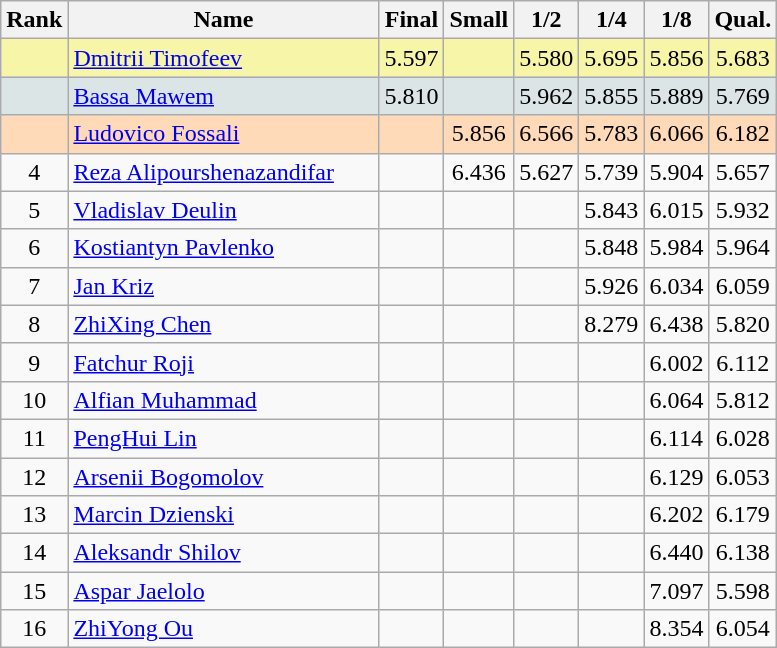<table class="wikitable sortable" style="text-align:center">
<tr>
<th>Rank</th>
<th width="200">Name</th>
<th width="35">Final</th>
<th width="35">Small</th>
<th width="35">1/2</th>
<th width="35">1/4</th>
<th width="35">1/8</th>
<th width="35">Qual.</th>
</tr>
<tr bgcolor="#F7F6A8">
<td></td>
<td align="left"> <a href='#'>Dmitrii Timofeev</a></td>
<td>5.597</td>
<td></td>
<td>5.580</td>
<td>5.695</td>
<td>5.856</td>
<td>5.683</td>
</tr>
<tr bgcolor="#DCE5E5">
<td></td>
<td align="left"> <a href='#'>Bassa Mawem</a></td>
<td>5.810</td>
<td></td>
<td>5.962</td>
<td>5.855</td>
<td>5.889</td>
<td>5.769</td>
</tr>
<tr bgcolor="#FFDAB9">
<td></td>
<td align="left"> <a href='#'>Ludovico Fossali</a></td>
<td></td>
<td>5.856</td>
<td>6.566</td>
<td>5.783</td>
<td>6.066</td>
<td>6.182</td>
</tr>
<tr>
<td align="center">4</td>
<td align="left"> <a href='#'>Reza Alipourshenazandifar</a></td>
<td></td>
<td>6.436</td>
<td>5.627</td>
<td>5.739</td>
<td>5.904</td>
<td>5.657</td>
</tr>
<tr>
<td align="center">5</td>
<td align="left"> <a href='#'>Vladislav Deulin</a></td>
<td></td>
<td></td>
<td></td>
<td>5.843</td>
<td>6.015</td>
<td>5.932</td>
</tr>
<tr>
<td align="center">6</td>
<td align="left"> <a href='#'>Kostiantyn Pavlenko</a></td>
<td></td>
<td></td>
<td></td>
<td>5.848</td>
<td>5.984</td>
<td>5.964</td>
</tr>
<tr>
<td align="center">7</td>
<td align="left"> <a href='#'>Jan Kriz</a></td>
<td></td>
<td></td>
<td></td>
<td>5.926</td>
<td>6.034</td>
<td>6.059</td>
</tr>
<tr>
<td align="center">8</td>
<td align="left"> <a href='#'>ZhiXing Chen</a></td>
<td></td>
<td></td>
<td></td>
<td>8.279</td>
<td>6.438</td>
<td>5.820</td>
</tr>
<tr>
<td>9</td>
<td align="left"> <a href='#'>Fatchur Roji</a></td>
<td></td>
<td></td>
<td></td>
<td></td>
<td>6.002</td>
<td>6.112</td>
</tr>
<tr>
<td>10</td>
<td align="left"> <a href='#'>Alfian Muhammad</a></td>
<td></td>
<td></td>
<td></td>
<td></td>
<td>6.064</td>
<td>5.812</td>
</tr>
<tr>
<td>11</td>
<td align="left"> <a href='#'>PengHui Lin</a></td>
<td></td>
<td></td>
<td></td>
<td></td>
<td>6.114</td>
<td>6.028</td>
</tr>
<tr>
<td>12</td>
<td align="left"> <a href='#'>Arsenii Bogomolov</a></td>
<td></td>
<td></td>
<td></td>
<td></td>
<td>6.129</td>
<td>6.053</td>
</tr>
<tr>
<td>13</td>
<td align="left"> <a href='#'>Marcin Dzienski</a></td>
<td></td>
<td></td>
<td></td>
<td></td>
<td>6.202</td>
<td>6.179</td>
</tr>
<tr>
<td>14</td>
<td align="left"> <a href='#'>Aleksandr Shilov</a></td>
<td></td>
<td></td>
<td></td>
<td></td>
<td>6.440</td>
<td>6.138</td>
</tr>
<tr>
<td>15</td>
<td align="left"> <a href='#'>Aspar Jaelolo</a></td>
<td></td>
<td></td>
<td></td>
<td></td>
<td>7.097</td>
<td>5.598</td>
</tr>
<tr>
<td>16</td>
<td align="left"> <a href='#'>ZhiYong Ou</a></td>
<td></td>
<td></td>
<td></td>
<td></td>
<td>8.354</td>
<td>6.054</td>
</tr>
</table>
